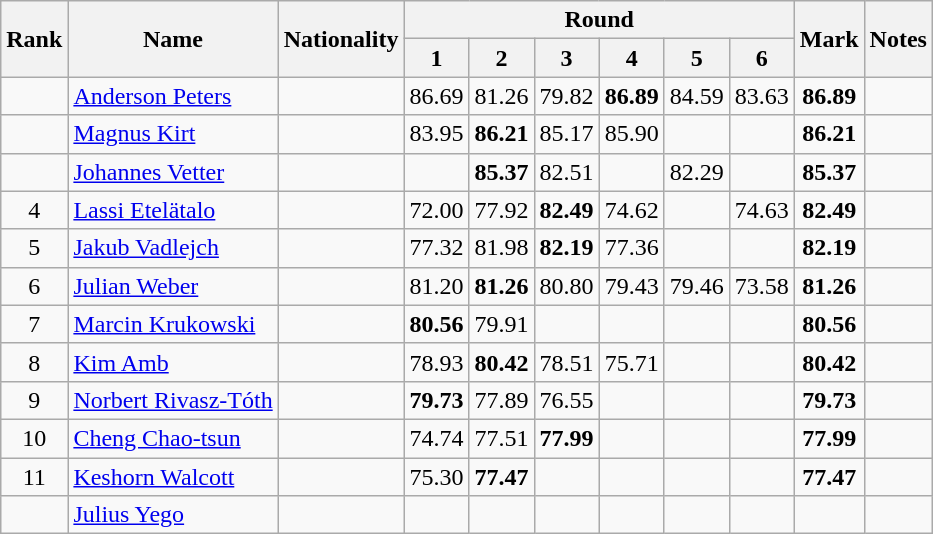<table class="wikitable sortable" style="text-align:center">
<tr>
<th rowspan=2>Rank</th>
<th rowspan=2>Name</th>
<th rowspan=2>Nationality</th>
<th colspan=6>Round</th>
<th rowspan=2>Mark</th>
<th rowspan=2>Notes</th>
</tr>
<tr>
<th>1</th>
<th>2</th>
<th>3</th>
<th>4</th>
<th>5</th>
<th>6</th>
</tr>
<tr>
<td></td>
<td align=left><a href='#'>Anderson Peters</a></td>
<td align=left></td>
<td>86.69</td>
<td>81.26</td>
<td>79.82</td>
<td><strong>86.89</strong></td>
<td>84.59</td>
<td>83.63</td>
<td><strong>86.89</strong></td>
<td></td>
</tr>
<tr>
<td></td>
<td align=left><a href='#'>Magnus Kirt</a></td>
<td align=left></td>
<td>83.95</td>
<td><strong>86.21</strong></td>
<td>85.17</td>
<td>85.90</td>
<td></td>
<td></td>
<td><strong>86.21</strong></td>
<td></td>
</tr>
<tr>
<td></td>
<td align=left><a href='#'>Johannes Vetter</a></td>
<td align=left></td>
<td></td>
<td><strong>85.37</strong></td>
<td>82.51</td>
<td></td>
<td>82.29</td>
<td></td>
<td><strong>85.37</strong></td>
<td></td>
</tr>
<tr>
<td>4</td>
<td align=left><a href='#'>Lassi Etelätalo</a></td>
<td align=left></td>
<td>72.00</td>
<td>77.92</td>
<td><strong>82.49</strong></td>
<td>74.62</td>
<td></td>
<td>74.63</td>
<td><strong>82.49</strong></td>
<td></td>
</tr>
<tr>
<td>5</td>
<td align=left><a href='#'>Jakub Vadlejch</a></td>
<td align=left></td>
<td>77.32</td>
<td>81.98</td>
<td><strong>82.19</strong></td>
<td>77.36</td>
<td></td>
<td></td>
<td><strong>82.19</strong></td>
<td></td>
</tr>
<tr>
<td>6</td>
<td align=left><a href='#'>Julian Weber</a></td>
<td align=left></td>
<td>81.20</td>
<td><strong>81.26</strong></td>
<td>80.80</td>
<td>79.43</td>
<td>79.46</td>
<td>73.58</td>
<td><strong>81.26</strong></td>
<td></td>
</tr>
<tr>
<td>7</td>
<td align=left><a href='#'>Marcin Krukowski</a></td>
<td align=left></td>
<td><strong>80.56</strong></td>
<td>79.91</td>
<td></td>
<td></td>
<td></td>
<td></td>
<td><strong>80.56</strong></td>
<td></td>
</tr>
<tr>
<td>8</td>
<td align=left><a href='#'>Kim Amb</a></td>
<td align=left></td>
<td>78.93</td>
<td><strong>80.42</strong></td>
<td>78.51</td>
<td>75.71</td>
<td></td>
<td></td>
<td><strong>80.42</strong></td>
<td></td>
</tr>
<tr>
<td>9</td>
<td align=left><a href='#'>Norbert Rivasz-Tóth</a></td>
<td align=left></td>
<td><strong>79.73</strong></td>
<td>77.89</td>
<td>76.55</td>
<td></td>
<td></td>
<td></td>
<td><strong>79.73</strong></td>
<td></td>
</tr>
<tr>
<td>10</td>
<td align=left><a href='#'>Cheng Chao-tsun</a></td>
<td align=left></td>
<td>74.74</td>
<td>77.51</td>
<td><strong>77.99</strong></td>
<td></td>
<td></td>
<td></td>
<td><strong>77.99</strong></td>
<td></td>
</tr>
<tr>
<td>11</td>
<td align=left><a href='#'>Keshorn Walcott</a></td>
<td align=left></td>
<td>75.30</td>
<td><strong>77.47</strong></td>
<td></td>
<td></td>
<td></td>
<td></td>
<td><strong>77.47</strong></td>
<td></td>
</tr>
<tr>
<td></td>
<td align=left><a href='#'>Julius Yego</a></td>
<td align=left></td>
<td></td>
<td></td>
<td></td>
<td></td>
<td></td>
<td></td>
<td><strong></strong></td>
<td></td>
</tr>
</table>
